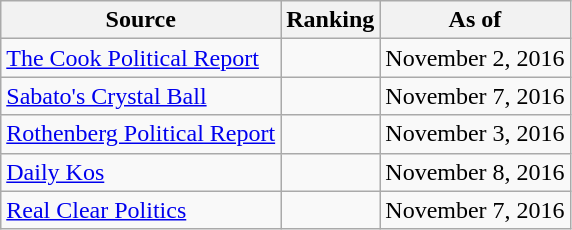<table class="wikitable" style="text-align:center">
<tr>
<th>Source</th>
<th>Ranking</th>
<th>As of</th>
</tr>
<tr>
<td align=left><a href='#'>The Cook Political Report</a></td>
<td></td>
<td>November 2, 2016</td>
</tr>
<tr>
<td align=left><a href='#'>Sabato's Crystal Ball</a></td>
<td></td>
<td>November 7, 2016</td>
</tr>
<tr>
<td align=left><a href='#'>Rothenberg Political Report</a></td>
<td></td>
<td>November 3, 2016</td>
</tr>
<tr>
<td align=left><a href='#'>Daily Kos</a></td>
<td></td>
<td>November 8, 2016</td>
</tr>
<tr>
<td align=left><a href='#'>Real Clear Politics</a></td>
<td></td>
<td>November 7, 2016</td>
</tr>
</table>
